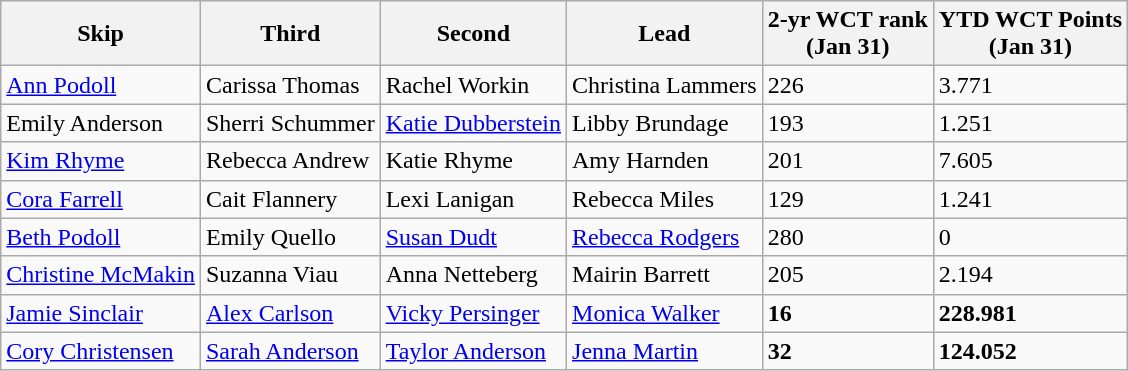<table class="wikitable">
<tr>
<th>Skip</th>
<th>Third</th>
<th>Second</th>
<th>Lead</th>
<th>2-yr WCT rank <br> (Jan 31)</th>
<th>YTD WCT Points <br> (Jan 31)</th>
</tr>
<tr>
<td> <a href='#'>Ann Podoll</a></td>
<td>Carissa Thomas</td>
<td>Rachel Workin</td>
<td>Christina Lammers</td>
<td>226</td>
<td>3.771</td>
</tr>
<tr>
<td> Emily Anderson</td>
<td>Sherri Schummer</td>
<td><a href='#'>Katie Dubberstein</a></td>
<td>Libby Brundage</td>
<td>193</td>
<td>1.251</td>
</tr>
<tr>
<td> <a href='#'>Kim Rhyme</a></td>
<td>Rebecca Andrew</td>
<td>Katie Rhyme</td>
<td>Amy Harnden</td>
<td>201</td>
<td>7.605</td>
</tr>
<tr>
<td> <a href='#'>Cora Farrell</a></td>
<td>Cait Flannery</td>
<td>Lexi Lanigan</td>
<td>Rebecca Miles</td>
<td>129</td>
<td>1.241</td>
</tr>
<tr>
<td> <a href='#'>Beth Podoll</a></td>
<td>Emily Quello</td>
<td><a href='#'>Susan Dudt</a></td>
<td><a href='#'>Rebecca Rodgers</a></td>
<td>280</td>
<td>0</td>
</tr>
<tr>
<td> <a href='#'>Christine McMakin</a></td>
<td>Suzanna Viau</td>
<td>Anna Netteberg</td>
<td>Mairin Barrett</td>
<td>205</td>
<td>2.194</td>
</tr>
<tr>
<td> <a href='#'>Jamie Sinclair</a></td>
<td><a href='#'>Alex Carlson</a></td>
<td><a href='#'>Vicky Persinger</a></td>
<td><a href='#'>Monica Walker</a></td>
<td><strong>16</strong></td>
<td><strong>228.981</strong></td>
</tr>
<tr>
<td> <a href='#'>Cory Christensen</a></td>
<td><a href='#'>Sarah Anderson</a></td>
<td><a href='#'>Taylor Anderson</a></td>
<td><a href='#'>Jenna Martin</a></td>
<td><strong>32</strong></td>
<td><strong>124.052</strong></td>
</tr>
</table>
